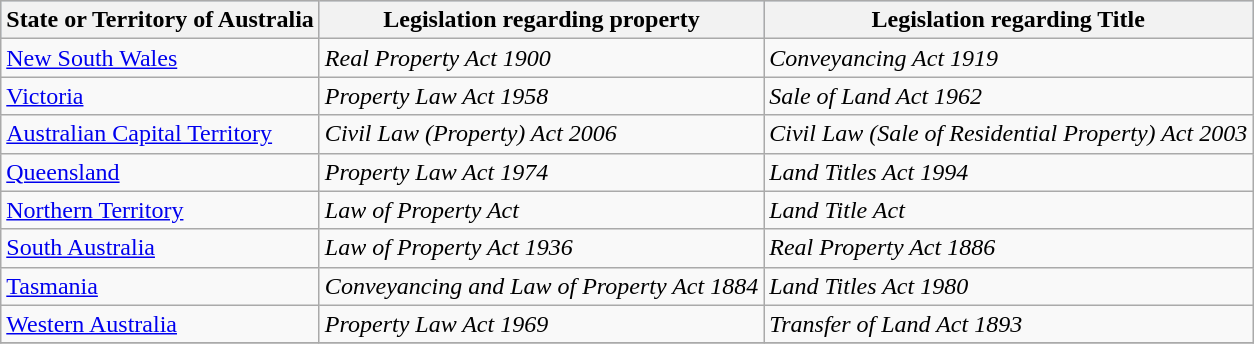<table class="wikitable">
<tr style="background-color:lightsteelblue;text-align:center;">
<th>State or Territory of Australia</th>
<th>Legislation regarding property</th>
<th>Legislation regarding Title</th>
</tr>
<tr>
<td><a href='#'>New South Wales</a></td>
<td><em>Real Property Act 1900</em> </td>
<td><em>Conveyancing Act 1919</em> </td>
</tr>
<tr>
<td><a href='#'>Victoria</a></td>
<td><em>Property Law Act 1958</em> </td>
<td><em>Sale of Land Act 1962</em> </td>
</tr>
<tr>
<td><a href='#'>Australian Capital Territory</a></td>
<td><em>Civil Law (Property) Act 2006</em> </td>
<td><em>Civil Law (Sale of Residential Property) Act 2003</em> </td>
</tr>
<tr>
<td><a href='#'>Queensland</a></td>
<td><em>Property  Law Act 1974</em> </td>
<td><em>Land Titles Act 1994</em> </td>
</tr>
<tr>
<td><a href='#'>Northern Territory</a></td>
<td><em>Law of Property Act</em> </td>
<td><em>Land Title Act</em> </td>
</tr>
<tr>
<td><a href='#'>South Australia</a></td>
<td><em>Law of Property Act 1936</em> </td>
<td><em>Real Property Act 1886</em> </td>
</tr>
<tr>
<td><a href='#'>Tasmania</a></td>
<td><em>Conveyancing and Law of Property Act 1884</em> </td>
<td><em>Land Titles Act 1980</em> </td>
</tr>
<tr>
<td><a href='#'>Western Australia</a></td>
<td><em>Property Law Act 1969</em> </td>
<td><em>Transfer of Land Act 1893</em> </td>
</tr>
<tr>
</tr>
</table>
